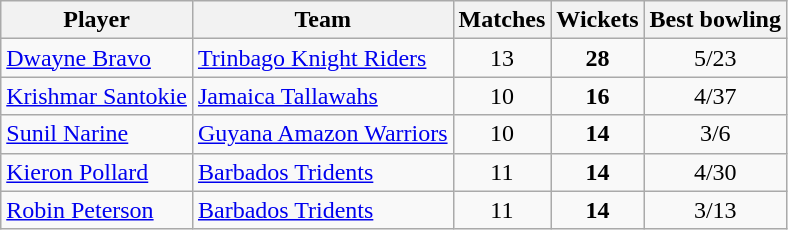<table class="wikitable sortable" style="text-align: center;">
<tr>
<th>Player</th>
<th>Team</th>
<th>Matches</th>
<th>Wickets</th>
<th>Best bowling</th>
</tr>
<tr>
<td style="text-align:left"><a href='#'>Dwayne Bravo</a></td>
<td style="text-align:left"><a href='#'>Trinbago Knight Riders</a></td>
<td>13</td>
<td><strong>28</strong></td>
<td>5/23</td>
</tr>
<tr>
<td style="text-align:left"><a href='#'>Krishmar Santokie</a></td>
<td style="text-align:left"><a href='#'>Jamaica Tallawahs</a></td>
<td>10</td>
<td><strong>16</strong></td>
<td>4/37</td>
</tr>
<tr>
<td style="text-align:left"><a href='#'>Sunil Narine</a></td>
<td style="text-align:left"><a href='#'>Guyana Amazon Warriors</a></td>
<td>10</td>
<td><strong>14</strong></td>
<td>3/6</td>
</tr>
<tr>
<td style="text-align:left"><a href='#'>Kieron Pollard</a></td>
<td style="text-align:left"><a href='#'>Barbados Tridents</a></td>
<td>11</td>
<td><strong>14</strong></td>
<td>4/30</td>
</tr>
<tr>
<td style="text-align:left"><a href='#'>Robin Peterson</a></td>
<td style="text-align:left"><a href='#'>Barbados Tridents</a></td>
<td>11</td>
<td><strong>14</strong></td>
<td>3/13</td>
</tr>
</table>
